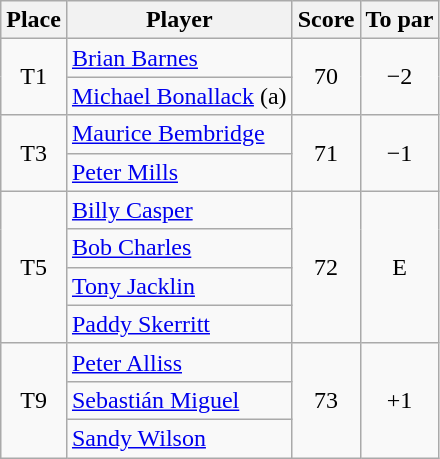<table class="wikitable">
<tr>
<th>Place</th>
<th>Player</th>
<th>Score</th>
<th>To par</th>
</tr>
<tr>
<td rowspan="2" align=center>T1</td>
<td> <a href='#'>Brian Barnes</a></td>
<td rowspan="2" align=center>70</td>
<td rowspan="2" align=center>−2</td>
</tr>
<tr>
<td> <a href='#'>Michael Bonallack</a> (a)</td>
</tr>
<tr>
<td rowspan="2" align=center>T3</td>
<td> <a href='#'>Maurice Bembridge</a></td>
<td rowspan="2" align=center>71</td>
<td rowspan="2" align=center>−1</td>
</tr>
<tr>
<td> <a href='#'>Peter Mills</a></td>
</tr>
<tr>
<td rowspan="4" align=center>T5</td>
<td> <a href='#'>Billy Casper</a></td>
<td rowspan="4" align=center>72</td>
<td rowspan="4" align=center>E</td>
</tr>
<tr>
<td> <a href='#'>Bob Charles</a></td>
</tr>
<tr>
<td> <a href='#'>Tony Jacklin</a></td>
</tr>
<tr>
<td> <a href='#'>Paddy Skerritt</a></td>
</tr>
<tr>
<td rowspan="3" align=center>T9</td>
<td> <a href='#'>Peter Alliss</a></td>
<td rowspan="3" align=center>73</td>
<td rowspan="3" align=center>+1</td>
</tr>
<tr>
<td> <a href='#'>Sebastián Miguel</a></td>
</tr>
<tr>
<td> <a href='#'>Sandy Wilson</a></td>
</tr>
</table>
